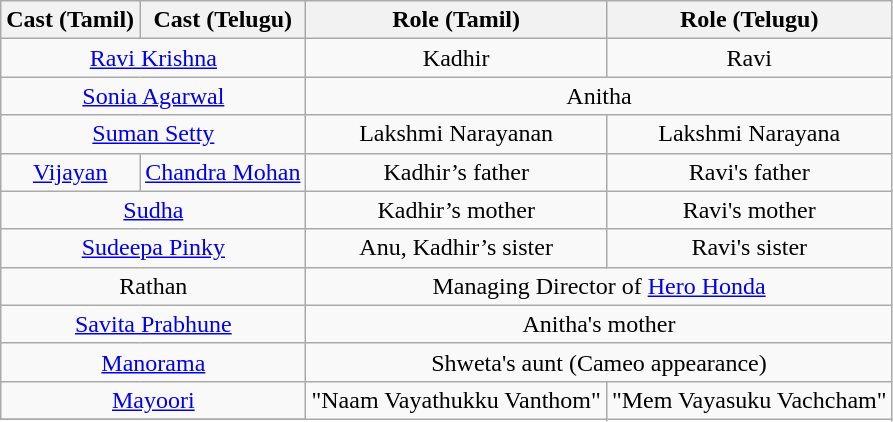<table class="wikitable">
<tr>
<th>Cast (Tamil)</th>
<th>Cast (Telugu)</th>
<th>Role (Tamil)</th>
<th>Role (Telugu)</th>
</tr>
<tr>
<td colspan="2" style="text-align:center;"><a href='#'>Ravi Krishna</a></td>
<td style="text-align:center;">Kadhir</td>
<td style="text-align:center;">Ravi</td>
</tr>
<tr>
<td colspan="2" style="text-align:center;"><a href='#'>Sonia Agarwal</a></td>
<td colspan="2" style="text-align:center;">Anitha</td>
</tr>
<tr>
<td colspan="2" style="text-align:center;"><a href='#'>Suman Setty</a></td>
<td style="text-align:center;">Lakshmi Narayanan</td>
<td style="text-align:center;">Lakshmi Narayana</td>
</tr>
<tr>
<td style="text-align:center;"><a href='#'>Vijayan</a></td>
<td style="text-align:center;"><a href='#'>Chandra Mohan</a></td>
<td style="text-align:center;">Kadhir’s father</td>
<td style="text-align:center;">Ravi's father</td>
</tr>
<tr>
<td colspan="2" style="text-align:center;"><a href='#'>Sudha</a></td>
<td style="text-align:center;">Kadhir’s mother</td>
<td style="text-align:center;">Ravi's mother</td>
</tr>
<tr>
<td colspan="2" style="text-align:center;"><a href='#'>Sudeepa Pinky</a></td>
<td style="text-align:center;">Anu, Kadhir’s sister</td>
<td style="text-align:center;">Ravi's sister</td>
</tr>
<tr>
<td colspan="2" style="text-align:center;">Rathan</td>
<td colspan="2" style="text-align:center;">Managing Director of <a href='#'>Hero Honda</a></td>
</tr>
<tr>
<td colspan="2" style="text-align:center;"><a href='#'>Savita Prabhune</a></td>
<td colspan="2" style="text-align:center;">Anitha's mother</td>
</tr>
<tr>
<td colspan="2" style="text-align:center;"><a href='#'>Manorama</a></td>
<td colspan="2" style="text-align:center;">Shweta's aunt (Cameo appearance)</td>
</tr>
<tr>
<td colspan="2" style="text-align:center;"><a href='#'>Mayoori</a></td>
<td rowspan ="2" style="text-align:center;">"Naam Vayathukku Vanthom"</td>
<td rowspan ="2" style="text-align:center;">"Mem Vayasuku Vachcham"</td>
</tr>
<tr>
</tr>
</table>
